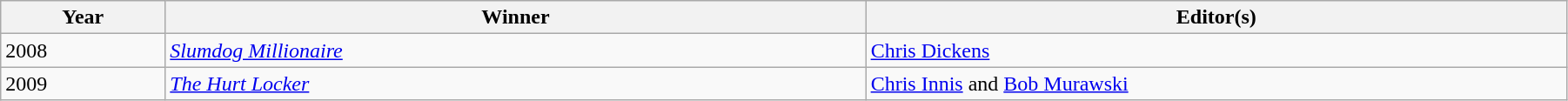<table class="wikitable" width="95%" cellpadding="5">
<tr>
<th width="100"><strong>Year</strong></th>
<th width="450"><strong>Winner</strong></th>
<th width="450"><strong>Editor(s)</strong></th>
</tr>
<tr>
<td>2008</td>
<td><em><a href='#'>Slumdog Millionaire</a></em></td>
<td><a href='#'>Chris Dickens</a></td>
</tr>
<tr>
<td>2009</td>
<td><em><a href='#'>The Hurt Locker</a></em></td>
<td><a href='#'>Chris Innis</a> and <a href='#'>Bob Murawski</a></td>
</tr>
</table>
